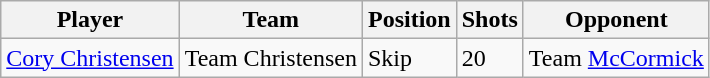<table class="wikitable sortable">
<tr>
<th>Player</th>
<th>Team</th>
<th>Position</th>
<th>Shots</th>
<th>Opponent</th>
</tr>
<tr>
<td><a href='#'>Cory Christensen</a></td>
<td> Team Christensen</td>
<td>Skip</td>
<td>20</td>
<td> Team <a href='#'>McCormick</a></td>
</tr>
</table>
